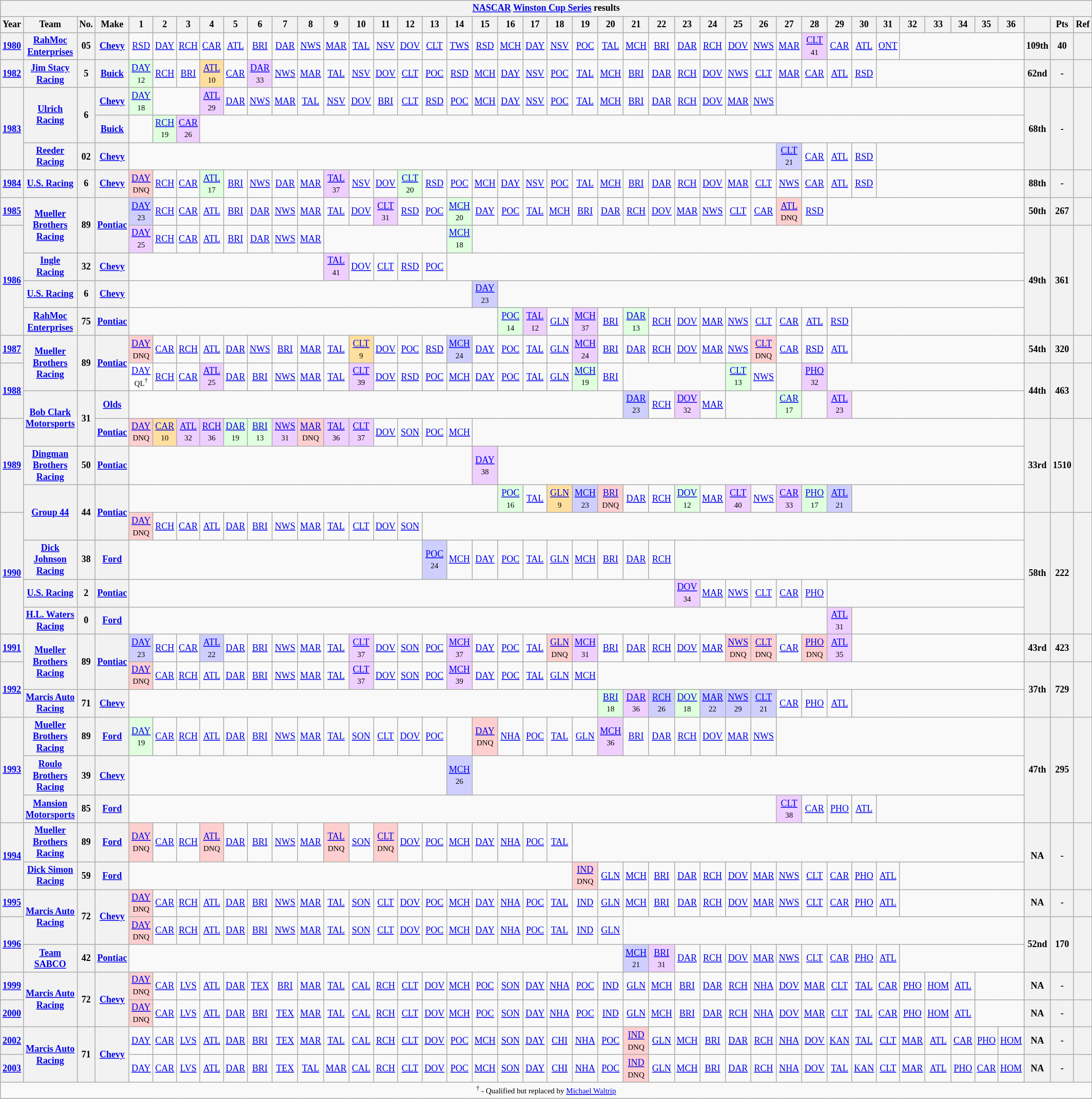<table class="wikitable" style="text-align:center; font-size:75%">
<tr>
<th colspan=45><a href='#'>NASCAR</a> <a href='#'>Winston Cup Series</a> results</th>
</tr>
<tr>
<th>Year</th>
<th>Team</th>
<th>No.</th>
<th>Make</th>
<th>1</th>
<th>2</th>
<th>3</th>
<th>4</th>
<th>5</th>
<th>6</th>
<th>7</th>
<th>8</th>
<th>9</th>
<th>10</th>
<th>11</th>
<th>12</th>
<th>13</th>
<th>14</th>
<th>15</th>
<th>16</th>
<th>17</th>
<th>18</th>
<th>19</th>
<th>20</th>
<th>21</th>
<th>22</th>
<th>23</th>
<th>24</th>
<th>25</th>
<th>26</th>
<th>27</th>
<th>28</th>
<th>29</th>
<th>30</th>
<th>31</th>
<th>32</th>
<th>33</th>
<th>34</th>
<th>35</th>
<th>36</th>
<th></th>
<th>Pts</th>
<th>Ref</th>
</tr>
<tr>
<th><a href='#'>1980</a></th>
<th><a href='#'>RahMoc Enterprises</a></th>
<th>05</th>
<th><a href='#'>Chevy</a></th>
<td><a href='#'>RSD</a></td>
<td><a href='#'>DAY</a></td>
<td><a href='#'>RCH</a></td>
<td><a href='#'>CAR</a></td>
<td><a href='#'>ATL</a></td>
<td><a href='#'>BRI</a></td>
<td><a href='#'>DAR</a></td>
<td><a href='#'>NWS</a></td>
<td><a href='#'>MAR</a></td>
<td><a href='#'>TAL</a></td>
<td><a href='#'>NSV</a></td>
<td><a href='#'>DOV</a></td>
<td><a href='#'>CLT</a></td>
<td><a href='#'>TWS</a></td>
<td><a href='#'>RSD</a></td>
<td><a href='#'>MCH</a></td>
<td><a href='#'>DAY</a></td>
<td><a href='#'>NSV</a></td>
<td><a href='#'>POC</a></td>
<td><a href='#'>TAL</a></td>
<td><a href='#'>MCH</a></td>
<td><a href='#'>BRI</a></td>
<td><a href='#'>DAR</a></td>
<td><a href='#'>RCH</a></td>
<td><a href='#'>DOV</a></td>
<td><a href='#'>NWS</a></td>
<td><a href='#'>MAR</a></td>
<td style="background:#EFCFFF;"><a href='#'>CLT</a><br><small>41</small></td>
<td><a href='#'>CAR</a></td>
<td><a href='#'>ATL</a></td>
<td><a href='#'>ONT</a></td>
<td colspan=5></td>
<th>109th</th>
<th>40</th>
<th></th>
</tr>
<tr>
<th><a href='#'>1982</a></th>
<th><a href='#'>Jim Stacy Racing</a></th>
<th>5</th>
<th><a href='#'>Buick</a></th>
<td style="background:#DFFFDF;"><a href='#'>DAY</a><br><small>12</small></td>
<td><a href='#'>RCH</a></td>
<td><a href='#'>BRI</a></td>
<td style="background:#FFDF9F;"><a href='#'>ATL</a><br><small>10</small></td>
<td><a href='#'>CAR</a></td>
<td style="background:#EFCFFF;"><a href='#'>DAR</a><br><small>33</small></td>
<td><a href='#'>NWS</a></td>
<td><a href='#'>MAR</a></td>
<td><a href='#'>TAL</a></td>
<td><a href='#'>NSV</a></td>
<td><a href='#'>DOV</a></td>
<td><a href='#'>CLT</a></td>
<td><a href='#'>POC</a></td>
<td><a href='#'>RSD</a></td>
<td><a href='#'>MCH</a></td>
<td><a href='#'>DAY</a></td>
<td><a href='#'>NSV</a></td>
<td><a href='#'>POC</a></td>
<td><a href='#'>TAL</a></td>
<td><a href='#'>MCH</a></td>
<td><a href='#'>BRI</a></td>
<td><a href='#'>DAR</a></td>
<td><a href='#'>RCH</a></td>
<td><a href='#'>DOV</a></td>
<td><a href='#'>NWS</a></td>
<td><a href='#'>CLT</a></td>
<td><a href='#'>MAR</a></td>
<td><a href='#'>CAR</a></td>
<td><a href='#'>ATL</a></td>
<td><a href='#'>RSD</a></td>
<td colspan=6></td>
<th>62nd</th>
<th>-</th>
<th></th>
</tr>
<tr>
<th rowspan=3><a href='#'>1983</a></th>
<th rowspan=2><a href='#'>Ulrich Racing</a></th>
<th rowspan=2>6</th>
<th><a href='#'>Chevy</a></th>
<td style="background:#DFFFDF;"><a href='#'>DAY</a><br><small>18</small></td>
<td colspan=2></td>
<td style="background:#EFCFFF;"><a href='#'>ATL</a><br><small>29</small></td>
<td><a href='#'>DAR</a></td>
<td><a href='#'>NWS</a></td>
<td><a href='#'>MAR</a></td>
<td><a href='#'>TAL</a></td>
<td><a href='#'>NSV</a></td>
<td><a href='#'>DOV</a></td>
<td><a href='#'>BRI</a></td>
<td><a href='#'>CLT</a></td>
<td><a href='#'>RSD</a></td>
<td><a href='#'>POC</a></td>
<td><a href='#'>MCH</a></td>
<td><a href='#'>DAY</a></td>
<td><a href='#'>NSV</a></td>
<td><a href='#'>POC</a></td>
<td><a href='#'>TAL</a></td>
<td><a href='#'>MCH</a></td>
<td><a href='#'>BRI</a></td>
<td><a href='#'>DAR</a></td>
<td><a href='#'>RCH</a></td>
<td><a href='#'>DOV</a></td>
<td><a href='#'>MAR</a></td>
<td><a href='#'>NWS</a></td>
<td colspan=10></td>
<th rowspan=3>68th</th>
<th rowspan=3>-</th>
<th rowspan=3></th>
</tr>
<tr>
<th><a href='#'>Buick</a></th>
<td></td>
<td style="background:#DFFFDF;"><a href='#'>RCH</a><br><small>19</small></td>
<td style="background:#EFCFFF;"><a href='#'>CAR</a><br><small>26</small></td>
<td colspan=33></td>
</tr>
<tr>
<th><a href='#'>Reeder Racing</a></th>
<th>02</th>
<th><a href='#'>Chevy</a></th>
<td colspan=26></td>
<td style="background:#CFCFFF;"><a href='#'>CLT</a><br><small>21</small></td>
<td><a href='#'>CAR</a></td>
<td><a href='#'>ATL</a></td>
<td><a href='#'>RSD</a></td>
<td colspan=6></td>
</tr>
<tr>
<th><a href='#'>1984</a></th>
<th><a href='#'>U.S. Racing</a></th>
<th>6</th>
<th><a href='#'>Chevy</a></th>
<td style="background:#FFCFCF;"><a href='#'>DAY</a><br><small>DNQ</small></td>
<td><a href='#'>RCH</a></td>
<td><a href='#'>CAR</a></td>
<td style="background:#DFFFDF;"><a href='#'>ATL</a><br><small>17</small></td>
<td><a href='#'>BRI</a></td>
<td><a href='#'>NWS</a></td>
<td><a href='#'>DAR</a></td>
<td><a href='#'>MAR</a></td>
<td style="background:#EFCFFF;"><a href='#'>TAL</a><br><small>37</small></td>
<td><a href='#'>NSV</a></td>
<td><a href='#'>DOV</a></td>
<td style="background:#DFFFDF;"><a href='#'>CLT</a><br><small>20</small></td>
<td><a href='#'>RSD</a></td>
<td><a href='#'>POC</a></td>
<td><a href='#'>MCH</a></td>
<td><a href='#'>DAY</a></td>
<td><a href='#'>NSV</a></td>
<td><a href='#'>POC</a></td>
<td><a href='#'>TAL</a></td>
<td><a href='#'>MCH</a></td>
<td><a href='#'>BRI</a></td>
<td><a href='#'>DAR</a></td>
<td><a href='#'>RCH</a></td>
<td><a href='#'>DOV</a></td>
<td><a href='#'>MAR</a></td>
<td><a href='#'>CLT</a></td>
<td><a href='#'>NWS</a></td>
<td><a href='#'>CAR</a></td>
<td><a href='#'>ATL</a></td>
<td><a href='#'>RSD</a></td>
<td colspan=6></td>
<th>88th</th>
<th>-</th>
<th></th>
</tr>
<tr>
<th><a href='#'>1985</a></th>
<th rowspan=2><a href='#'>Mueller Brothers Racing</a></th>
<th rowspan=2>89</th>
<th rowspan=2><a href='#'>Pontiac</a></th>
<td style="background:#CFCFFF;"><a href='#'>DAY</a><br><small>23</small></td>
<td><a href='#'>RCH</a></td>
<td><a href='#'>CAR</a></td>
<td><a href='#'>ATL</a></td>
<td><a href='#'>BRI</a></td>
<td><a href='#'>DAR</a></td>
<td><a href='#'>NWS</a></td>
<td><a href='#'>MAR</a></td>
<td><a href='#'>TAL</a></td>
<td><a href='#'>DOV</a></td>
<td style="background:#EFCFFF;"><a href='#'>CLT</a><br><small>31</small></td>
<td><a href='#'>RSD</a></td>
<td><a href='#'>POC</a></td>
<td style="background:#DFFFDF;"><a href='#'>MCH</a><br><small>20</small></td>
<td><a href='#'>DAY</a></td>
<td><a href='#'>POC</a></td>
<td><a href='#'>TAL</a></td>
<td><a href='#'>MCH</a></td>
<td><a href='#'>BRI</a></td>
<td><a href='#'>DAR</a></td>
<td><a href='#'>RCH</a></td>
<td><a href='#'>DOV</a></td>
<td><a href='#'>MAR</a></td>
<td><a href='#'>NWS</a></td>
<td><a href='#'>CLT</a></td>
<td><a href='#'>CAR</a></td>
<td style="background:#FFCFCF;"><a href='#'>ATL</a><br><small>DNQ</small></td>
<td><a href='#'>RSD</a></td>
<td colspan=8></td>
<th>50th</th>
<th>267</th>
<th></th>
</tr>
<tr>
<th rowspan=4><a href='#'>1986</a></th>
<td style="background:#EFCFFF;"><a href='#'>DAY</a><br><small>25</small></td>
<td><a href='#'>RCH</a></td>
<td><a href='#'>CAR</a></td>
<td><a href='#'>ATL</a></td>
<td><a href='#'>BRI</a></td>
<td><a href='#'>DAR</a></td>
<td><a href='#'>NWS</a></td>
<td><a href='#'>MAR</a></td>
<td colspan=5></td>
<td style="background:#DFFFDF;"><a href='#'>MCH</a><br><small>18</small></td>
<td colspan=22></td>
<th rowspan=4>49th</th>
<th rowspan=4>361</th>
<th rowspan=4></th>
</tr>
<tr>
<th><a href='#'>Ingle Racing</a></th>
<th>32</th>
<th><a href='#'>Chevy</a></th>
<td colspan=8></td>
<td style="background:#EFCFFF;"><a href='#'>TAL</a><br><small>41</small></td>
<td><a href='#'>DOV</a></td>
<td><a href='#'>CLT</a></td>
<td><a href='#'>RSD</a></td>
<td><a href='#'>POC</a></td>
<td colspan=23></td>
</tr>
<tr>
<th><a href='#'>U.S. Racing</a></th>
<th>6</th>
<th><a href='#'>Chevy</a></th>
<td colspan=14></td>
<td style="background:#CFCFFF;"><a href='#'>DAY</a><br><small>23</small></td>
<td colspan=21></td>
</tr>
<tr>
<th><a href='#'>RahMoc Enterprises</a></th>
<th>75</th>
<th><a href='#'>Pontiac</a></th>
<td colspan=15></td>
<td style="background:#DFFFDF;"><a href='#'>POC</a><br><small>14</small></td>
<td style="background:#EFCFFF;"><a href='#'>TAL</a><br><small>12</small></td>
<td><a href='#'>GLN</a></td>
<td style="background:#EFCFFF;"><a href='#'>MCH</a><br><small>37</small></td>
<td><a href='#'>BRI</a></td>
<td style="background:#DFFFDF;"><a href='#'>DAR</a><br><small>13</small></td>
<td><a href='#'>RCH</a></td>
<td><a href='#'>DOV</a></td>
<td><a href='#'>MAR</a></td>
<td><a href='#'>NWS</a></td>
<td><a href='#'>CLT</a></td>
<td><a href='#'>CAR</a></td>
<td><a href='#'>ATL</a></td>
<td><a href='#'>RSD</a></td>
<td colspan=7></td>
</tr>
<tr>
<th><a href='#'>1987</a></th>
<th rowspan=2><a href='#'>Mueller Brothers Racing</a></th>
<th rowspan=2>89</th>
<th rowspan=2><a href='#'>Pontiac</a></th>
<td style="background:#FFCFCF;"><a href='#'>DAY</a><br><small>DNQ</small></td>
<td><a href='#'>CAR</a></td>
<td><a href='#'>RCH</a></td>
<td><a href='#'>ATL</a></td>
<td><a href='#'>DAR</a></td>
<td><a href='#'>NWS</a></td>
<td><a href='#'>BRI</a></td>
<td><a href='#'>MAR</a></td>
<td><a href='#'>TAL</a></td>
<td style="background:#FFDF9F;"><a href='#'>CLT</a><br><small>9</small></td>
<td><a href='#'>DOV</a></td>
<td><a href='#'>POC</a></td>
<td><a href='#'>RSD</a></td>
<td style="background:#CFCFFF;"><a href='#'>MCH</a><br><small>24</small></td>
<td><a href='#'>DAY</a></td>
<td><a href='#'>POC</a></td>
<td><a href='#'>TAL</a></td>
<td><a href='#'>GLN</a></td>
<td style="background:#EFCFFF;"><a href='#'>MCH</a><br><small>24</small></td>
<td><a href='#'>BRI</a></td>
<td><a href='#'>DAR</a></td>
<td><a href='#'>RCH</a></td>
<td><a href='#'>DOV</a></td>
<td><a href='#'>MAR</a></td>
<td><a href='#'>NWS</a></td>
<td style="background:#FFCFCF;"><a href='#'>CLT</a><br><small>DNQ</small></td>
<td><a href='#'>CAR</a></td>
<td><a href='#'>RSD</a></td>
<td><a href='#'>ATL</a></td>
<td colspan=7></td>
<th>54th</th>
<th>320</th>
<th></th>
</tr>
<tr>
<th rowspan=2><a href='#'>1988</a></th>
<td style="background:#FFFFFF;"><a href='#'>DAY</a><br><small>QL<sup>†</sup></small></td>
<td><a href='#'>RCH</a></td>
<td><a href='#'>CAR</a></td>
<td style="background:#EFCFFF;"><a href='#'>ATL</a><br><small>25</small></td>
<td><a href='#'>DAR</a></td>
<td><a href='#'>BRI</a></td>
<td><a href='#'>NWS</a></td>
<td><a href='#'>MAR</a></td>
<td><a href='#'>TAL</a></td>
<td style="background:#EFCFFF;"><a href='#'>CLT</a><br><small>39</small></td>
<td><a href='#'>DOV</a></td>
<td><a href='#'>RSD</a></td>
<td><a href='#'>POC</a></td>
<td><a href='#'>MCH</a></td>
<td><a href='#'>DAY</a></td>
<td><a href='#'>POC</a></td>
<td><a href='#'>TAL</a></td>
<td><a href='#'>GLN</a></td>
<td style="background:#DFFFDF;"><a href='#'>MCH</a><br><small>19</small></td>
<td><a href='#'>BRI</a></td>
<td colspan=4></td>
<td style="background:#DFFFDF;"><a href='#'>CLT</a><br><small>13</small></td>
<td><a href='#'>NWS</a></td>
<td></td>
<td style="background:#EFCFFF;"><a href='#'>PHO</a><br><small>32</small></td>
<td colspan=8></td>
<th rowspan=2>44th</th>
<th rowspan=2>463</th>
<th rowspan=2></th>
</tr>
<tr>
<th rowspan=2><a href='#'>Bob Clark Motorsports</a></th>
<th rowspan=2>31</th>
<th><a href='#'>Olds</a></th>
<td colspan=20></td>
<td style="background:#CFCFFF;"><a href='#'>DAR</a><br><small>23</small></td>
<td><a href='#'>RCH</a></td>
<td style="background:#EFCFFF;"><a href='#'>DOV</a><br><small>32</small></td>
<td><a href='#'>MAR</a></td>
<td colspan=2></td>
<td style="background:#DFFFDF;"><a href='#'>CAR</a><br><small>17</small></td>
<td></td>
<td style="background:#EFCFFF;"><a href='#'>ATL</a><br><small>23</small></td>
<td colspan=7></td>
</tr>
<tr>
<th rowspan=3><a href='#'>1989</a></th>
<th><a href='#'>Pontiac</a></th>
<td style="background:#FFCFCF;"><a href='#'>DAY</a><br><small>DNQ</small></td>
<td style="background:#FFDF9F;"><a href='#'>CAR</a><br><small>10</small></td>
<td style="background:#EFCFFF;"><a href='#'>ATL</a><br><small>32</small></td>
<td style="background:#EFCFFF;"><a href='#'>RCH</a><br><small>36</small></td>
<td style="background:#DFFFDF;"><a href='#'>DAR</a><br><small>19</small></td>
<td style="background:#DFFFDF;"><a href='#'>BRI</a><br><small>13</small></td>
<td style="background:#EFCFFF;"><a href='#'>NWS</a><br><small>31</small></td>
<td style="background:#FFCFCF;"><a href='#'>MAR</a><br><small>DNQ</small></td>
<td style="background:#EFCFFF;"><a href='#'>TAL</a><br><small>36</small></td>
<td style="background:#EFCFFF;"><a href='#'>CLT</a><br><small>37</small></td>
<td><a href='#'>DOV</a></td>
<td><a href='#'>SON</a></td>
<td><a href='#'>POC</a></td>
<td><a href='#'>MCH</a></td>
<td colspan=22></td>
<th rowspan=3>33rd</th>
<th rowspan=3>1510</th>
<th rowspan=3></th>
</tr>
<tr>
<th><a href='#'>Dingman Brothers Racing</a></th>
<th>50</th>
<th><a href='#'>Pontiac</a></th>
<td colspan=14></td>
<td style="background:#EFCFFF;"><a href='#'>DAY</a><br><small>38</small></td>
<td colspan=21></td>
</tr>
<tr>
<th rowspan=2><a href='#'>Group 44</a></th>
<th rowspan=2>44</th>
<th rowspan=2><a href='#'>Pontiac</a></th>
<td colspan=15></td>
<td style="background:#DFFFDF;"><a href='#'>POC</a><br><small>16</small></td>
<td><a href='#'>TAL</a></td>
<td style="background:#FFDF9F;"><a href='#'>GLN</a><br><small>9</small></td>
<td style="background:#CFCFFF;"><a href='#'>MCH</a><br><small>23</small></td>
<td style="background:#FFCFCF;"><a href='#'>BRI</a><br><small>DNQ</small></td>
<td><a href='#'>DAR</a></td>
<td><a href='#'>RCH</a></td>
<td style="background:#DFFFDF;"><a href='#'>DOV</a><br><small>12</small></td>
<td><a href='#'>MAR</a></td>
<td style="background:#EFCFFF;"><a href='#'>CLT</a><br><small>40</small></td>
<td><a href='#'>NWS</a></td>
<td style="background:#EFCFFF;"><a href='#'>CAR</a><br><small>33</small></td>
<td style="background:#DFFFDF;"><a href='#'>PHO</a><br><small>17</small></td>
<td style="background:#CFCFFF;"><a href='#'>ATL</a><br><small>21</small></td>
<td colspan=7></td>
</tr>
<tr>
<th rowspan=4><a href='#'>1990</a></th>
<td style="background:#FFCFCF;"><a href='#'>DAY</a><br><small>DNQ</small></td>
<td><a href='#'>RCH</a></td>
<td><a href='#'>CAR</a></td>
<td><a href='#'>ATL</a></td>
<td><a href='#'>DAR</a></td>
<td><a href='#'>BRI</a></td>
<td><a href='#'>NWS</a></td>
<td><a href='#'>MAR</a></td>
<td><a href='#'>TAL</a></td>
<td><a href='#'>CLT</a></td>
<td><a href='#'>DOV</a></td>
<td><a href='#'>SON</a></td>
<td colspan=24></td>
<th rowspan=4>58th</th>
<th rowspan=4>222</th>
<th rowspan=4></th>
</tr>
<tr>
<th><a href='#'>Dick Johnson Racing</a></th>
<th>38</th>
<th><a href='#'>Ford</a></th>
<td colspan=12></td>
<td style="background:#CFCFFF;"><a href='#'>POC</a><br><small>24</small></td>
<td><a href='#'>MCH</a></td>
<td><a href='#'>DAY</a></td>
<td><a href='#'>POC</a></td>
<td><a href='#'>TAL</a></td>
<td><a href='#'>GLN</a></td>
<td><a href='#'>MCH</a></td>
<td><a href='#'>BRI</a></td>
<td><a href='#'>DAR</a></td>
<td><a href='#'>RCH</a></td>
<td colspan=14></td>
</tr>
<tr>
<th><a href='#'>U.S. Racing</a></th>
<th>2</th>
<th><a href='#'>Pontiac</a></th>
<td colspan=22></td>
<td style="background:#EFCFFF;"><a href='#'>DOV</a><br><small>34</small></td>
<td><a href='#'>MAR</a></td>
<td><a href='#'>NWS</a></td>
<td><a href='#'>CLT</a></td>
<td><a href='#'>CAR</a></td>
<td><a href='#'>PHO</a></td>
<td colspan=8></td>
</tr>
<tr>
<th><a href='#'>H.L. Waters Racing</a></th>
<th>0</th>
<th><a href='#'>Ford</a></th>
<td colspan=28></td>
<td style="background:#EFCFFF;"><a href='#'>ATL</a><br><small>31</small></td>
<td colspan=7></td>
</tr>
<tr>
<th><a href='#'>1991</a></th>
<th rowspan=2><a href='#'>Mueller Brothers Racing</a></th>
<th rowspan=2>89</th>
<th rowspan=2><a href='#'>Pontiac</a></th>
<td style="background:#CFCFFF;"><a href='#'>DAY</a><br><small>23</small></td>
<td><a href='#'>RCH</a></td>
<td><a href='#'>CAR</a></td>
<td style="background:#CFCFFF;"><a href='#'>ATL</a><br><small>22</small></td>
<td><a href='#'>DAR</a></td>
<td><a href='#'>BRI</a></td>
<td><a href='#'>NWS</a></td>
<td><a href='#'>MAR</a></td>
<td><a href='#'>TAL</a></td>
<td style="background:#EFCFFF;"><a href='#'>CLT</a><br><small>37</small></td>
<td><a href='#'>DOV</a></td>
<td><a href='#'>SON</a></td>
<td><a href='#'>POC</a></td>
<td style="background:#EFCFFF;"><a href='#'>MCH</a><br><small>37</small></td>
<td><a href='#'>DAY</a></td>
<td><a href='#'>POC</a></td>
<td><a href='#'>TAL</a></td>
<td style="background:#FFCFCF;"><a href='#'>GLN</a><br><small>DNQ</small></td>
<td style="background:#EFCFFF;"><a href='#'>MCH</a><br><small>31</small></td>
<td><a href='#'>BRI</a></td>
<td><a href='#'>DAR</a></td>
<td><a href='#'>RCH</a></td>
<td><a href='#'>DOV</a></td>
<td><a href='#'>MAR</a></td>
<td style="background:#FFCFCF;"><a href='#'>NWS</a><br><small>DNQ</small></td>
<td style="background:#FFCFCF;"><a href='#'>CLT</a><br><small>DNQ</small></td>
<td><a href='#'>CAR</a></td>
<td style="background:#FFCFCF;"><a href='#'>PHO</a><br><small>DNQ</small></td>
<td style="background:#EFCFFF;"><a href='#'>ATL</a><br><small>35</small></td>
<td colspan=7></td>
<th>43rd</th>
<th>423</th>
<th></th>
</tr>
<tr>
<th rowspan=2><a href='#'>1992</a></th>
<td style="background:#FFCFCF;"><a href='#'>DAY</a><br><small>DNQ</small></td>
<td><a href='#'>CAR</a></td>
<td><a href='#'>RCH</a></td>
<td><a href='#'>ATL</a></td>
<td><a href='#'>DAR</a></td>
<td><a href='#'>BRI</a></td>
<td><a href='#'>NWS</a></td>
<td><a href='#'>MAR</a></td>
<td><a href='#'>TAL</a></td>
<td style="background:#EFCFFF;"><a href='#'>CLT</a><br><small>37</small></td>
<td><a href='#'>DOV</a></td>
<td><a href='#'>SON</a></td>
<td><a href='#'>POC</a></td>
<td style="background:#EFCFFF;"><a href='#'>MCH</a><br><small>39</small></td>
<td><a href='#'>DAY</a></td>
<td><a href='#'>POC</a></td>
<td><a href='#'>TAL</a></td>
<td><a href='#'>GLN</a></td>
<td><a href='#'>MCH</a></td>
<td colspan=17></td>
<th rowspan=2>37th</th>
<th rowspan=2>729</th>
<th rowspan=2></th>
</tr>
<tr>
<th><a href='#'>Marcis Auto Racing</a></th>
<th>71</th>
<th><a href='#'>Chevy</a></th>
<td colspan=19></td>
<td style="background:#DFFFDF;"><a href='#'>BRI</a><br><small>18</small></td>
<td style="background:#EFCFFF;"><a href='#'>DAR</a><br><small>36</small></td>
<td style="background:#CFCFFF;"><a href='#'>RCH</a><br><small>26</small></td>
<td style="background:#DFFFDF;"><a href='#'>DOV</a><br><small>18</small></td>
<td style="background:#CFCFFF;"><a href='#'>MAR</a><br><small>22</small></td>
<td style="background:#CFCFFF;"><a href='#'>NWS</a><br><small>29</small></td>
<td style="background:#CFCFFF;"><a href='#'>CLT</a><br><small>21</small></td>
<td><a href='#'>CAR</a></td>
<td><a href='#'>PHO</a></td>
<td><a href='#'>ATL</a></td>
<td colspan=7></td>
</tr>
<tr>
<th rowspan=3><a href='#'>1993</a></th>
<th><a href='#'>Mueller Brothers Racing</a></th>
<th>89</th>
<th><a href='#'>Ford</a></th>
<td style="background:#DFFFDF;"><a href='#'>DAY</a><br><small>19</small></td>
<td><a href='#'>CAR</a></td>
<td><a href='#'>RCH</a></td>
<td><a href='#'>ATL</a></td>
<td><a href='#'>DAR</a></td>
<td><a href='#'>BRI</a></td>
<td><a href='#'>NWS</a></td>
<td><a href='#'>MAR</a></td>
<td><a href='#'>TAL</a></td>
<td><a href='#'>SON</a></td>
<td><a href='#'>CLT</a></td>
<td><a href='#'>DOV</a></td>
<td><a href='#'>POC</a></td>
<td></td>
<td style="background:#FFCFCF;"><a href='#'>DAY</a><br><small>DNQ</small></td>
<td><a href='#'>NHA</a></td>
<td><a href='#'>POC</a></td>
<td><a href='#'>TAL</a></td>
<td><a href='#'>GLN</a></td>
<td style="background:#EFCFFF;"><a href='#'>MCH</a><br><small>36</small></td>
<td><a href='#'>BRI</a></td>
<td><a href='#'>DAR</a></td>
<td><a href='#'>RCH</a></td>
<td><a href='#'>DOV</a></td>
<td><a href='#'>MAR</a></td>
<td><a href='#'>NWS</a></td>
<td colspan=10></td>
<th rowspan=3>47th</th>
<th rowspan=3>295</th>
<th rowspan=3></th>
</tr>
<tr>
<th><a href='#'>Roulo Brothers Racing</a></th>
<th>39</th>
<th><a href='#'>Chevy</a></th>
<td colspan=13></td>
<td style="background:#CFCFFF;"><a href='#'>MCH</a><br><small>26</small></td>
<td colspan=22></td>
</tr>
<tr>
<th><a href='#'>Mansion Motorsports</a></th>
<th>85</th>
<th><a href='#'>Ford</a></th>
<td colspan=26></td>
<td style="background:#EFCFFF;"><a href='#'>CLT</a><br><small>38</small></td>
<td><a href='#'>CAR</a></td>
<td><a href='#'>PHO</a></td>
<td><a href='#'>ATL</a></td>
<td colspan=6></td>
</tr>
<tr>
<th rowspan=2><a href='#'>1994</a></th>
<th><a href='#'>Mueller Brothers Racing</a></th>
<th>89</th>
<th><a href='#'>Ford</a></th>
<td style="background:#FFCFCF;"><a href='#'>DAY</a><br><small>DNQ</small></td>
<td><a href='#'>CAR</a></td>
<td><a href='#'>RCH</a></td>
<td style="background:#FFCFCF;"><a href='#'>ATL</a><br><small>DNQ</small></td>
<td><a href='#'>DAR</a></td>
<td><a href='#'>BRI</a></td>
<td><a href='#'>NWS</a></td>
<td><a href='#'>MAR</a></td>
<td style="background:#FFCFCF;"><a href='#'>TAL</a><br><small>DNQ</small></td>
<td><a href='#'>SON</a></td>
<td style="background:#FFCFCF;"><a href='#'>CLT</a><br><small>DNQ</small></td>
<td><a href='#'>DOV</a></td>
<td><a href='#'>POC</a></td>
<td><a href='#'>MCH</a></td>
<td><a href='#'>DAY</a></td>
<td><a href='#'>NHA</a></td>
<td><a href='#'>POC</a></td>
<td><a href='#'>TAL</a></td>
<td colspan=18></td>
<th rowspan=2>NA</th>
<th rowspan=2>-</th>
<th rowspan=2></th>
</tr>
<tr>
<th><a href='#'>Dick Simon Racing</a></th>
<th>59</th>
<th><a href='#'>Ford</a></th>
<td colspan=18></td>
<td style="background:#FFCFCF;"><a href='#'>IND</a><br><small>DNQ</small></td>
<td><a href='#'>GLN</a></td>
<td><a href='#'>MCH</a></td>
<td><a href='#'>BRI</a></td>
<td><a href='#'>DAR</a></td>
<td><a href='#'>RCH</a></td>
<td><a href='#'>DOV</a></td>
<td><a href='#'>MAR</a></td>
<td><a href='#'>NWS</a></td>
<td><a href='#'>CLT</a></td>
<td><a href='#'>CAR</a></td>
<td><a href='#'>PHO</a></td>
<td><a href='#'>ATL</a></td>
<td colspan=5></td>
</tr>
<tr>
<th><a href='#'>1995</a></th>
<th rowspan=2><a href='#'>Marcis Auto Racing</a></th>
<th rowspan=2>72</th>
<th rowspan=2><a href='#'>Chevy</a></th>
<td style="background:#FFCFCF;"><a href='#'>DAY</a><br><small>DNQ</small></td>
<td><a href='#'>CAR</a></td>
<td><a href='#'>RCH</a></td>
<td><a href='#'>ATL</a></td>
<td><a href='#'>DAR</a></td>
<td><a href='#'>BRI</a></td>
<td><a href='#'>NWS</a></td>
<td><a href='#'>MAR</a></td>
<td><a href='#'>TAL</a></td>
<td><a href='#'>SON</a></td>
<td><a href='#'>CLT</a></td>
<td><a href='#'>DOV</a></td>
<td><a href='#'>POC</a></td>
<td><a href='#'>MCH</a></td>
<td><a href='#'>DAY</a></td>
<td><a href='#'>NHA</a></td>
<td><a href='#'>POC</a></td>
<td><a href='#'>TAL</a></td>
<td><a href='#'>IND</a></td>
<td><a href='#'>GLN</a></td>
<td><a href='#'>MCH</a></td>
<td><a href='#'>BRI</a></td>
<td><a href='#'>DAR</a></td>
<td><a href='#'>RCH</a></td>
<td><a href='#'>DOV</a></td>
<td><a href='#'>MAR</a></td>
<td><a href='#'>NWS</a></td>
<td><a href='#'>CLT</a></td>
<td><a href='#'>CAR</a></td>
<td><a href='#'>PHO</a></td>
<td><a href='#'>ATL</a></td>
<td colspan=5></td>
<th>NA</th>
<th>-</th>
<th></th>
</tr>
<tr>
<th rowspan=2><a href='#'>1996</a></th>
<td style="background:#FFCFCF;"><a href='#'>DAY</a><br><small>DNQ</small></td>
<td><a href='#'>CAR</a></td>
<td><a href='#'>RCH</a></td>
<td><a href='#'>ATL</a></td>
<td><a href='#'>DAR</a></td>
<td><a href='#'>BRI</a></td>
<td><a href='#'>NWS</a></td>
<td><a href='#'>MAR</a></td>
<td><a href='#'>TAL</a></td>
<td><a href='#'>SON</a></td>
<td><a href='#'>CLT</a></td>
<td><a href='#'>DOV</a></td>
<td><a href='#'>POC</a></td>
<td><a href='#'>MCH</a></td>
<td><a href='#'>DAY</a></td>
<td><a href='#'>NHA</a></td>
<td><a href='#'>POC</a></td>
<td><a href='#'>TAL</a></td>
<td><a href='#'>IND</a></td>
<td><a href='#'>GLN</a></td>
<td colspan=16></td>
<th rowspan=2>52nd</th>
<th rowspan=2>170</th>
<th rowspan=2></th>
</tr>
<tr>
<th><a href='#'>Team SABCO</a></th>
<th>42</th>
<th><a href='#'>Pontiac</a></th>
<td colspan=20></td>
<td style="background:#CFCFFF;"><a href='#'>MCH</a><br><small>21</small></td>
<td style="background:#EFCFFF;"><a href='#'>BRI</a><br><small>31</small></td>
<td><a href='#'>DAR</a></td>
<td><a href='#'>RCH</a></td>
<td><a href='#'>DOV</a></td>
<td><a href='#'>MAR</a></td>
<td><a href='#'>NWS</a></td>
<td><a href='#'>CLT</a></td>
<td><a href='#'>CAR</a></td>
<td><a href='#'>PHO</a></td>
<td><a href='#'>ATL</a></td>
<td colspan=5></td>
</tr>
<tr>
<th><a href='#'>1999</a></th>
<th rowspan=2><a href='#'>Marcis Auto Racing</a></th>
<th rowspan=2>72</th>
<th rowspan=2><a href='#'>Chevy</a></th>
<td style="background:#FFCFCF;"><a href='#'>DAY</a><br><small>DNQ</small></td>
<td><a href='#'>CAR</a></td>
<td><a href='#'>LVS</a></td>
<td><a href='#'>ATL</a></td>
<td><a href='#'>DAR</a></td>
<td><a href='#'>TEX</a></td>
<td><a href='#'>BRI</a></td>
<td><a href='#'>MAR</a></td>
<td><a href='#'>TAL</a></td>
<td><a href='#'>CAL</a></td>
<td><a href='#'>RCH</a></td>
<td><a href='#'>CLT</a></td>
<td><a href='#'>DOV</a></td>
<td><a href='#'>MCH</a></td>
<td><a href='#'>POC</a></td>
<td><a href='#'>SON</a></td>
<td><a href='#'>DAY</a></td>
<td><a href='#'>NHA</a></td>
<td><a href='#'>POC</a></td>
<td><a href='#'>IND</a></td>
<td><a href='#'>GLN</a></td>
<td><a href='#'>MCH</a></td>
<td><a href='#'>BRI</a></td>
<td><a href='#'>DAR</a></td>
<td><a href='#'>RCH</a></td>
<td><a href='#'>NHA</a></td>
<td><a href='#'>DOV</a></td>
<td><a href='#'>MAR</a></td>
<td><a href='#'>CLT</a></td>
<td><a href='#'>TAL</a></td>
<td><a href='#'>CAR</a></td>
<td><a href='#'>PHO</a></td>
<td><a href='#'>HOM</a></td>
<td><a href='#'>ATL</a></td>
<td colspan=2></td>
<th>NA</th>
<th>-</th>
<th></th>
</tr>
<tr>
<th><a href='#'>2000</a></th>
<td style="background:#FFCFCF;"><a href='#'>DAY</a><br><small>DNQ</small></td>
<td><a href='#'>CAR</a></td>
<td><a href='#'>LVS</a></td>
<td><a href='#'>ATL</a></td>
<td><a href='#'>DAR</a></td>
<td><a href='#'>BRI</a></td>
<td><a href='#'>TEX</a></td>
<td><a href='#'>MAR</a></td>
<td><a href='#'>TAL</a></td>
<td><a href='#'>CAL</a></td>
<td><a href='#'>RCH</a></td>
<td><a href='#'>CLT</a></td>
<td><a href='#'>DOV</a></td>
<td><a href='#'>MCH</a></td>
<td><a href='#'>POC</a></td>
<td><a href='#'>SON</a></td>
<td><a href='#'>DAY</a></td>
<td><a href='#'>NHA</a></td>
<td><a href='#'>POC</a></td>
<td><a href='#'>IND</a></td>
<td><a href='#'>GLN</a></td>
<td><a href='#'>MCH</a></td>
<td><a href='#'>BRI</a></td>
<td><a href='#'>DAR</a></td>
<td><a href='#'>RCH</a></td>
<td><a href='#'>NHA</a></td>
<td><a href='#'>DOV</a></td>
<td><a href='#'>MAR</a></td>
<td><a href='#'>CLT</a></td>
<td><a href='#'>TAL</a></td>
<td><a href='#'>CAR</a></td>
<td><a href='#'>PHO</a></td>
<td><a href='#'>HOM</a></td>
<td><a href='#'>ATL</a></td>
<td colspan=2></td>
<th>NA</th>
<th>-</th>
<th></th>
</tr>
<tr>
<th><a href='#'>2002</a></th>
<th rowspan=2><a href='#'>Marcis Auto Racing</a></th>
<th rowspan=2>71</th>
<th rowspan=2><a href='#'>Chevy</a></th>
<td><a href='#'>DAY</a></td>
<td><a href='#'>CAR</a></td>
<td><a href='#'>LVS</a></td>
<td><a href='#'>ATL</a></td>
<td><a href='#'>DAR</a></td>
<td><a href='#'>BRI</a></td>
<td><a href='#'>TEX</a></td>
<td><a href='#'>MAR</a></td>
<td><a href='#'>TAL</a></td>
<td><a href='#'>CAL</a></td>
<td><a href='#'>RCH</a></td>
<td><a href='#'>CLT</a></td>
<td><a href='#'>DOV</a></td>
<td><a href='#'>POC</a></td>
<td><a href='#'>MCH</a></td>
<td><a href='#'>SON</a></td>
<td><a href='#'>DAY</a></td>
<td><a href='#'>CHI</a></td>
<td><a href='#'>NHA</a></td>
<td><a href='#'>POC</a></td>
<td style="background:#FFCFCF;"><a href='#'>IND</a><br><small>DNQ</small></td>
<td><a href='#'>GLN</a></td>
<td><a href='#'>MCH</a></td>
<td><a href='#'>BRI</a></td>
<td><a href='#'>DAR</a></td>
<td><a href='#'>RCH</a></td>
<td><a href='#'>NHA</a></td>
<td><a href='#'>DOV</a></td>
<td><a href='#'>KAN</a></td>
<td><a href='#'>TAL</a></td>
<td><a href='#'>CLT</a></td>
<td><a href='#'>MAR</a></td>
<td><a href='#'>ATL</a></td>
<td><a href='#'>CAR</a></td>
<td><a href='#'>PHO</a></td>
<td><a href='#'>HOM</a></td>
<th>NA</th>
<th>-</th>
<th></th>
</tr>
<tr>
<th><a href='#'>2003</a></th>
<td><a href='#'>DAY</a></td>
<td><a href='#'>CAR</a></td>
<td><a href='#'>LVS</a></td>
<td><a href='#'>ATL</a></td>
<td><a href='#'>DAR</a></td>
<td><a href='#'>BRI</a></td>
<td><a href='#'>TEX</a></td>
<td><a href='#'>TAL</a></td>
<td><a href='#'>MAR</a></td>
<td><a href='#'>CAL</a></td>
<td><a href='#'>RCH</a></td>
<td><a href='#'>CLT</a></td>
<td><a href='#'>DOV</a></td>
<td><a href='#'>POC</a></td>
<td><a href='#'>MCH</a></td>
<td><a href='#'>SON</a></td>
<td><a href='#'>DAY</a></td>
<td><a href='#'>CHI</a></td>
<td><a href='#'>NHA</a></td>
<td><a href='#'>POC</a></td>
<td style="background:#FFCFCF;"><a href='#'>IND</a><br><small>DNQ</small></td>
<td><a href='#'>GLN</a></td>
<td><a href='#'>MCH</a></td>
<td><a href='#'>BRI</a></td>
<td><a href='#'>DAR</a></td>
<td><a href='#'>RCH</a></td>
<td><a href='#'>NHA</a></td>
<td><a href='#'>DOV</a></td>
<td><a href='#'>TAL</a></td>
<td><a href='#'>KAN</a></td>
<td><a href='#'>CLT</a></td>
<td><a href='#'>MAR</a></td>
<td><a href='#'>ATL</a></td>
<td><a href='#'>PHO</a></td>
<td><a href='#'>CAR</a></td>
<td><a href='#'>HOM</a></td>
<th>NA</th>
<th>-</th>
<th></th>
</tr>
<tr>
<td colspan=43><small><sup>†</sup> - Qualified but replaced by <a href='#'>Michael Waltrip</a></small></td>
</tr>
</table>
